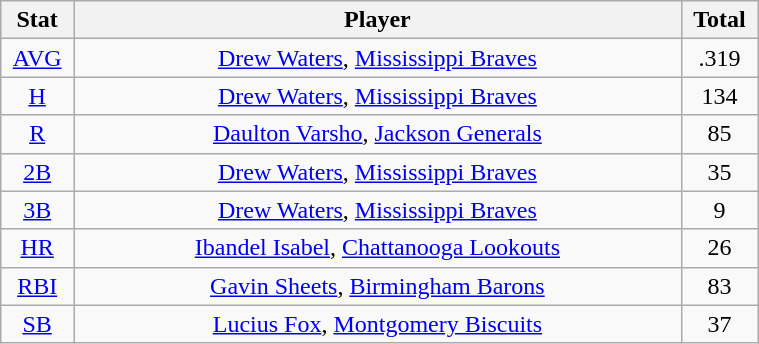<table class="wikitable" width="40%" style="text-align:center;">
<tr>
<th width="5%">Stat</th>
<th width="60%">Player</th>
<th width="5%">Total</th>
</tr>
<tr>
<td><a href='#'>AVG</a></td>
<td><a href='#'>Drew Waters</a>, <a href='#'>Mississippi Braves</a></td>
<td>.319</td>
</tr>
<tr>
<td><a href='#'>H</a></td>
<td><a href='#'>Drew Waters</a>, <a href='#'>Mississippi Braves</a></td>
<td>134</td>
</tr>
<tr>
<td><a href='#'>R</a></td>
<td><a href='#'>Daulton Varsho</a>, <a href='#'>Jackson Generals</a></td>
<td>85</td>
</tr>
<tr>
<td><a href='#'>2B</a></td>
<td><a href='#'>Drew Waters</a>, <a href='#'>Mississippi Braves</a></td>
<td>35</td>
</tr>
<tr>
<td><a href='#'>3B</a></td>
<td><a href='#'>Drew Waters</a>, <a href='#'>Mississippi Braves</a></td>
<td>9</td>
</tr>
<tr>
<td><a href='#'>HR</a></td>
<td><a href='#'>Ibandel Isabel</a>, <a href='#'>Chattanooga Lookouts</a></td>
<td>26</td>
</tr>
<tr>
<td><a href='#'>RBI</a></td>
<td><a href='#'>Gavin Sheets</a>, <a href='#'>Birmingham Barons</a></td>
<td>83</td>
</tr>
<tr>
<td><a href='#'>SB</a></td>
<td><a href='#'>Lucius Fox</a>, <a href='#'>Montgomery Biscuits</a></td>
<td>37</td>
</tr>
</table>
